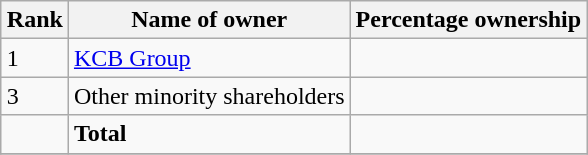<table class="wikitable sortable" style="margin-left:auto;margin-right:auto">
<tr>
<th style="width:2em;">Rank</th>
<th>Name of owner</th>
<th>Percentage ownership</th>
</tr>
<tr>
<td>1</td>
<td><a href='#'>KCB Group</a></td>
<td></td>
</tr>
<tr>
<td>3</td>
<td>Other minority shareholders</td>
<td></td>
</tr>
<tr>
<td></td>
<td><strong>Total</strong></td>
<td></td>
</tr>
<tr>
</tr>
</table>
